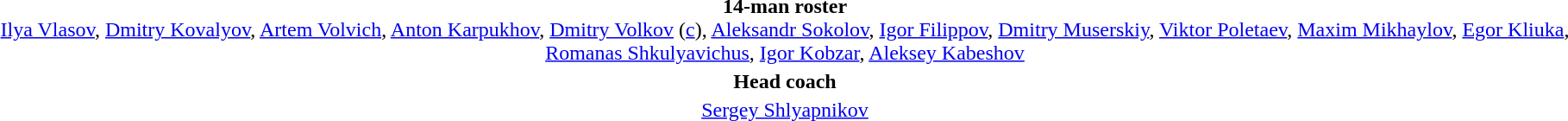<table style="text-align:center; margin-top:2em; margin-left:auto; margin-right:auto">
<tr>
<td><strong>14-man roster</strong><br><a href='#'>Ilya Vlasov</a>, <a href='#'>Dmitry Kovalyov</a>, <a href='#'>Artem Volvich</a>, <a href='#'>Anton Karpukhov</a>, <a href='#'>Dmitry Volkov</a> (<a href='#'>c</a>), <a href='#'>Aleksandr Sokolov</a>, <a href='#'>Igor Filippov</a>, <a href='#'>Dmitry Muserskiy</a>, <a href='#'>Viktor Poletaev</a>, <a href='#'>Maxim Mikhaylov</a>, <a href='#'>Egor Kliuka</a>, <a href='#'>Romanas Shkulyavichus</a>, <a href='#'>Igor Kobzar</a>, <a href='#'>Aleksey Kabeshov</a></td>
</tr>
<tr>
<td><strong>Head coach</strong></td>
</tr>
<tr>
<td><a href='#'>Sergey Shlyapnikov</a></td>
</tr>
</table>
